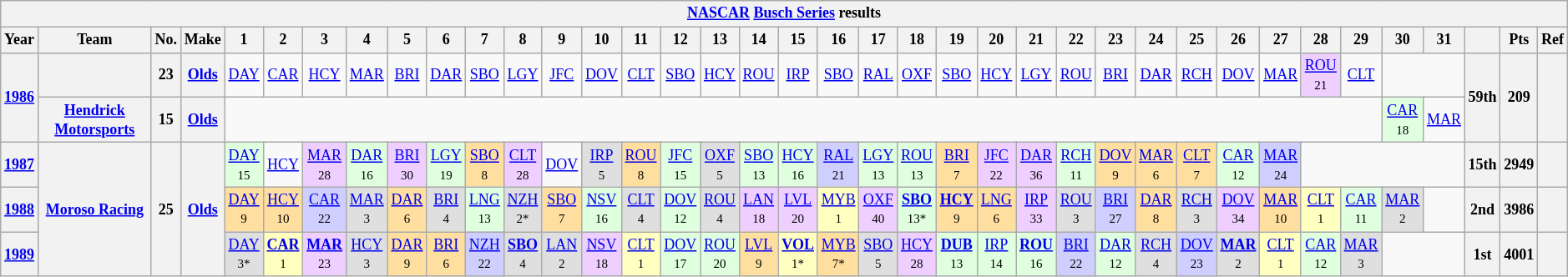<table class="wikitable" style="text-align:center; font-size:75%">
<tr>
<th colspan=42><a href='#'>NASCAR</a> <a href='#'>Busch Series</a> results</th>
</tr>
<tr>
<th>Year</th>
<th>Team</th>
<th>No.</th>
<th>Make</th>
<th>1</th>
<th>2</th>
<th>3</th>
<th>4</th>
<th>5</th>
<th>6</th>
<th>7</th>
<th>8</th>
<th>9</th>
<th>10</th>
<th>11</th>
<th>12</th>
<th>13</th>
<th>14</th>
<th>15</th>
<th>16</th>
<th>17</th>
<th>18</th>
<th>19</th>
<th>20</th>
<th>21</th>
<th>22</th>
<th>23</th>
<th>24</th>
<th>25</th>
<th>26</th>
<th>27</th>
<th>28</th>
<th>29</th>
<th>30</th>
<th>31</th>
<th></th>
<th>Pts</th>
<th>Ref</th>
</tr>
<tr>
<th rowspan=2><a href='#'>1986</a></th>
<th></th>
<th>23</th>
<th><a href='#'>Olds</a></th>
<td><a href='#'>DAY</a></td>
<td><a href='#'>CAR</a></td>
<td><a href='#'>HCY</a></td>
<td><a href='#'>MAR</a></td>
<td><a href='#'>BRI</a></td>
<td><a href='#'>DAR</a></td>
<td><a href='#'>SBO</a></td>
<td><a href='#'>LGY</a></td>
<td><a href='#'>JFC</a></td>
<td><a href='#'>DOV</a></td>
<td><a href='#'>CLT</a></td>
<td><a href='#'>SBO</a></td>
<td><a href='#'>HCY</a></td>
<td><a href='#'>ROU</a></td>
<td><a href='#'>IRP</a></td>
<td><a href='#'>SBO</a></td>
<td><a href='#'>RAL</a></td>
<td><a href='#'>OXF</a></td>
<td><a href='#'>SBO</a></td>
<td><a href='#'>HCY</a></td>
<td><a href='#'>LGY</a></td>
<td><a href='#'>ROU</a></td>
<td><a href='#'>BRI</a></td>
<td><a href='#'>DAR</a></td>
<td><a href='#'>RCH</a></td>
<td><a href='#'>DOV</a></td>
<td><a href='#'>MAR</a></td>
<td style="background:#EFCFFF;"><a href='#'>ROU</a><br><small>21</small></td>
<td><a href='#'>CLT</a></td>
<td colspan=2></td>
<th rowspan=2>59th</th>
<th rowspan=2>209</th>
<th rowspan=2></th>
</tr>
<tr>
<th><a href='#'>Hendrick Motorsports</a></th>
<th>15</th>
<th><a href='#'>Olds</a></th>
<td colspan=29></td>
<td style="background:#DFFFDF;"><a href='#'>CAR</a><br><small>18</small></td>
<td><a href='#'>MAR</a></td>
</tr>
<tr>
<th><a href='#'>1987</a></th>
<th rowspan=3><a href='#'>Moroso Racing</a></th>
<th rowspan=3>25</th>
<th rowspan=3><a href='#'>Olds</a></th>
<td style="background:#DFFFDF;"><a href='#'>DAY</a><br><small>15</small></td>
<td><a href='#'>HCY</a></td>
<td style="background:#EFCFFF;"><a href='#'>MAR</a><br><small>28</small></td>
<td style="background:#DFFFDF;"><a href='#'>DAR</a><br><small>16</small></td>
<td style="background:#EFCFFF;"><a href='#'>BRI</a><br><small>30</small></td>
<td style="background:#DFFFDF;"><a href='#'>LGY</a><br><small>19</small></td>
<td style="background:#FFDF9F;"><a href='#'>SBO</a><br><small>8</small></td>
<td style="background:#EFCFFF;"><a href='#'>CLT</a><br><small>28</small></td>
<td><a href='#'>DOV</a></td>
<td style="background:#DFDFDF;"><a href='#'>IRP</a><br><small>5</small></td>
<td style="background:#FFDF9F;"><a href='#'>ROU</a><br><small>8</small></td>
<td style="background:#DFFFDF;"><a href='#'>JFC</a><br><small>15</small></td>
<td style="background:#DFDFDF;"><a href='#'>OXF</a><br><small>5</small></td>
<td style="background:#DFFFDF;"><a href='#'>SBO</a><br><small>13</small></td>
<td style="background:#DFFFDF;"><a href='#'>HCY</a><br><small>16</small></td>
<td style="background:#CFCFFF;"><a href='#'>RAL</a><br><small>21</small></td>
<td style="background:#DFFFDF;"><a href='#'>LGY</a><br><small>13</small></td>
<td style="background:#DFFFDF;"><a href='#'>ROU</a><br><small>13</small></td>
<td style="background:#FFDF9F;"><a href='#'>BRI</a><br><small>7</small></td>
<td style="background:#EFCFFF;"><a href='#'>JFC</a><br><small>22</small></td>
<td style="background:#EFCFFF;"><a href='#'>DAR</a><br><small>36</small></td>
<td style="background:#DFFFDF;"><a href='#'>RCH</a><br><small>11</small></td>
<td style="background:#FFDF9F;"><a href='#'>DOV</a><br><small>9</small></td>
<td style="background:#FFDF9F;"><a href='#'>MAR</a><br><small>6</small></td>
<td style="background:#FFDF9F;"><a href='#'>CLT</a><br><small>7</small></td>
<td style="background:#DFFFDF;"><a href='#'>CAR</a><br><small>12</small></td>
<td style="background:#CFCFFF;"><a href='#'>MAR</a><br><small>24</small></td>
<td colspan=4></td>
<th>15th</th>
<th>2949</th>
<th></th>
</tr>
<tr>
<th><a href='#'>1988</a></th>
<td style="background:#FFDF9F;"><a href='#'>DAY</a><br><small>9</small></td>
<td style="background:#FFDF9F;"><a href='#'>HCY</a><br><small>10</small></td>
<td style="background:#CFCFFF;"><a href='#'>CAR</a><br><small>22</small></td>
<td style="background:#DFDFDF;"><a href='#'>MAR</a><br><small>3</small></td>
<td style="background:#FFDF9F;"><a href='#'>DAR</a><br><small>6</small></td>
<td style="background:#DFDFDF;"><a href='#'>BRI</a><br><small>4</small></td>
<td style="background:#DFFFDF;"><a href='#'>LNG</a><br><small>13</small></td>
<td style="background:#DFDFDF;"><a href='#'>NZH</a><br><small>2*</small></td>
<td style="background:#FFDF9F;"><a href='#'>SBO</a><br><small>7</small></td>
<td style="background:#DFFFDF;"><a href='#'>NSV</a><br><small>16</small></td>
<td style="background:#DFDFDF;"><a href='#'>CLT</a><br><small>4</small></td>
<td style="background:#DFFFDF;"><a href='#'>DOV</a><br><small>12</small></td>
<td style="background:#DFDFDF;"><a href='#'>ROU</a><br><small>4</small></td>
<td style="background:#EFCFFF;"><a href='#'>LAN</a><br><small>18</small></td>
<td style="background:#EFCFFF;"><a href='#'>LVL</a><br><small>20</small></td>
<td style="background:#FFFFBF;"><a href='#'>MYB</a><br><small>1</small></td>
<td style="background:#EFCFFF;"><a href='#'>OXF</a><br><small>40</small></td>
<td style="background:#DFFFDF;"><strong><a href='#'>SBO</a></strong><br><small>13*</small></td>
<td style="background:#FFDF9F;"><strong><a href='#'>HCY</a></strong><br><small>9</small></td>
<td style="background:#FFDF9F;"><a href='#'>LNG</a><br><small>6</small></td>
<td style="background:#EFCFFF;"><a href='#'>IRP</a><br><small>33</small></td>
<td style="background:#DFDFDF;"><a href='#'>ROU</a><br><small>3</small></td>
<td style="background:#CFCFFF;"><a href='#'>BRI</a><br><small>27</small></td>
<td style="background:#FFDF9F;"><a href='#'>DAR</a><br><small>8</small></td>
<td style="background:#DFDFDF;"><a href='#'>RCH</a><br><small>3</small></td>
<td style="background:#EFCFFF;"><a href='#'>DOV</a><br><small>34</small></td>
<td style="background:#FFDF9F;"><a href='#'>MAR</a><br><small>10</small></td>
<td style="background:#FFFFBF;"><a href='#'>CLT</a><br><small>1</small></td>
<td style="background:#DFFFDF;"><a href='#'>CAR</a><br><small>11</small></td>
<td style="background:#DFDFDF;"><a href='#'>MAR</a><br><small>2</small></td>
<td></td>
<th>2nd</th>
<th>3986</th>
<th></th>
</tr>
<tr>
<th><a href='#'>1989</a></th>
<td style="background:#DFDFDF;"><a href='#'>DAY</a><br><small>3*</small></td>
<td style="background:#FFFFBF;"><strong><a href='#'>CAR</a></strong><br><small>1</small></td>
<td style="background:#EFCFFF;"><strong><a href='#'>MAR</a></strong><br><small>23</small></td>
<td style="background:#DFDFDF;"><a href='#'>HCY</a><br><small>3</small></td>
<td style="background:#FFDF9F;"><a href='#'>DAR</a><br><small>9</small></td>
<td style="background:#FFDF9F;"><a href='#'>BRI</a><br><small>6</small></td>
<td style="background:#CFCFFF;"><a href='#'>NZH</a><br><small>22</small></td>
<td style="background:#DFDFDF;"><strong><a href='#'>SBO</a></strong><br><small>4</small></td>
<td style="background:#DFDFDF;"><a href='#'>LAN</a><br><small>2</small></td>
<td style="background:#EFCFFF;"><a href='#'>NSV</a><br><small>18</small></td>
<td style="background:#FFFFBF;"><a href='#'>CLT</a><br><small>1</small></td>
<td style="background:#DFFFDF;"><a href='#'>DOV</a><br><small>17</small></td>
<td style="background:#DFFFDF;"><a href='#'>ROU</a><br><small>20</small></td>
<td style="background:#FFDF9F;"><a href='#'>LVL</a><br><small>9</small></td>
<td style="background:#FFFFBF;"><strong><a href='#'>VOL</a></strong><br><small>1*</small></td>
<td style="background:#FFDF9F;"><a href='#'>MYB</a><br><small>7*</small></td>
<td style="background:#DFDFDF;"><a href='#'>SBO</a><br><small>5</small></td>
<td style="background:#EFCFFF;"><a href='#'>HCY</a><br><small>28</small></td>
<td style="background:#DFFFDF;"><strong><a href='#'>DUB</a></strong><br><small>13</small></td>
<td style="background:#DFFFDF;"><a href='#'>IRP</a><br><small>14</small></td>
<td style="background:#DFFFDF;"><strong><a href='#'>ROU</a></strong><br><small>16</small></td>
<td style="background:#CFCFFF;"><a href='#'>BRI</a><br><small>22</small></td>
<td style="background:#DFFFDF;"><a href='#'>DAR</a><br><small>12</small></td>
<td style="background:#DFDFDF;"><a href='#'>RCH</a><br><small>4</small></td>
<td style="background:#CFCFFF;"><a href='#'>DOV</a><br><small>23</small></td>
<td style="background:#DFDFDF;"><strong><a href='#'>MAR</a></strong><br><small>2</small></td>
<td style="background:#FFFFBF;"><a href='#'>CLT</a><br><small>1</small></td>
<td style="background:#DFFFDF;"><a href='#'>CAR</a><br><small>12</small></td>
<td style="background:#DFDFDF;"><a href='#'>MAR</a><br><small>3</small></td>
<td colspan=2></td>
<th>1st</th>
<th>4001</th>
<th></th>
</tr>
</table>
